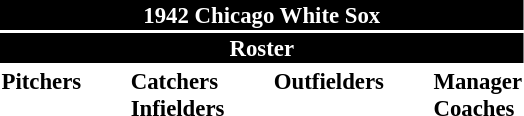<table class="toccolours" style="font-size: 95%;">
<tr>
<th colspan="10" style="background-color: black; color: white; text-align: center;">1942 Chicago White Sox</th>
</tr>
<tr>
<td colspan="10" style="background-color: black; color: white; text-align: center;"><strong>Roster</strong></td>
</tr>
<tr>
<td valign="top"><strong>Pitchers</strong><br>











</td>
<td width="25px"></td>
<td valign="top"><strong>Catchers</strong><br>


<strong>Infielders</strong>








</td>
<td width="25px"></td>
<td valign="top"><strong>Outfielders</strong><br>






</td>
<td width="25px"></td>
<td valign="top"><strong>Manager</strong><br>
<strong>Coaches</strong>


</td>
</tr>
</table>
